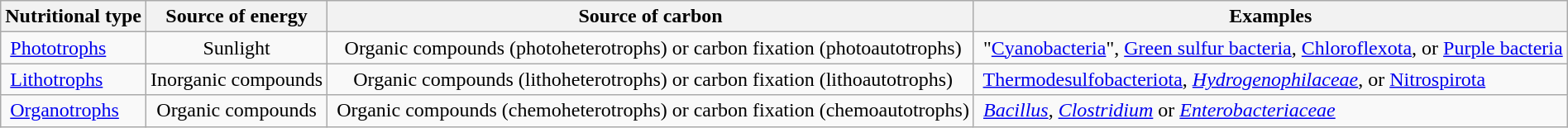<table class="wikitable" style="margin-left: auto; margin-right: auto;">
<tr>
<th>Nutritional type</th>
<th>Source of energy</th>
<th>Source of carbon</th>
<th>Examples</th>
</tr>
<tr>
<td> <a href='#'>Phototrophs</a> </td>
<td style="text-align:center;">Sunlight</td>
<td style="text-align:center;"> Organic compounds (photoheterotrophs) or carbon fixation (photoautotrophs)</td>
<td> "<a href='#'>Cyanobacteria</a>", <a href='#'>Green sulfur bacteria</a>, <a href='#'>Chloroflexota</a>, or <a href='#'>Purple bacteria</a></td>
</tr>
<tr>
<td> <a href='#'>Lithotrophs</a></td>
<td style="text-align:center;">Inorganic compounds</td>
<td style="text-align:center;"> Organic compounds (lithoheterotrophs) or carbon fixation (lithoautotrophs)</td>
<td> <a href='#'>Thermodesulfobacteriota</a>, <em><a href='#'>Hydrogenophilaceae</a></em>, or <a href='#'>Nitrospirota</a></td>
</tr>
<tr>
<td> <a href='#'>Organotrophs</a></td>
<td style="text-align:center;">Organic compounds</td>
<td style="text-align:center;"> Organic compounds (chemoheterotrophs) or carbon fixation (chemoautotrophs)</td>
<td> <em><a href='#'>Bacillus</a></em>, <em><a href='#'>Clostridium</a></em> or <em><a href='#'>Enterobacteriaceae</a></em></td>
</tr>
</table>
